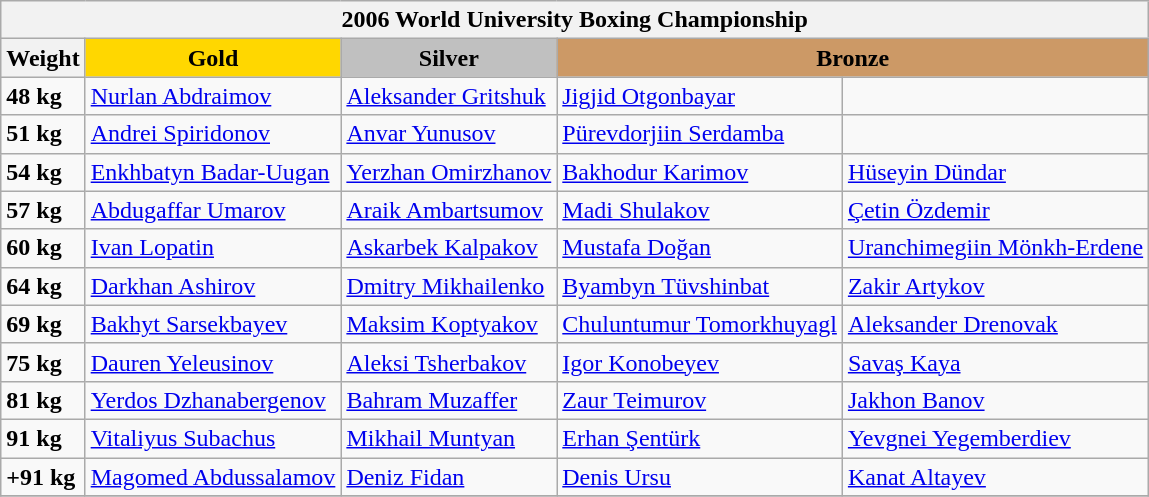<table class="wikitable">
<tr>
<th colspan=5 style="border-right:0px;";><strong>2006 World University Boxing Championship</strong></th>
</tr>
<tr bgcolor="#efefef">
<th><strong>Weight</strong></th>
<td align=center bgcolor="gold"><strong>Gold</strong></td>
<td align=center bgcolor="silver"><strong>Silver</strong></td>
<td colspan=2 align=center bgcolor="CC9966"><strong>Bronze</strong></td>
</tr>
<tr>
<td><strong>48 kg</strong></td>
<td>  <a href='#'>Nurlan Abdraimov</a></td>
<td>  <a href='#'>Aleksander Gritshuk</a></td>
<td>  <a href='#'>Jigjid Otgonbayar</a></td>
<td></td>
</tr>
<tr>
<td><strong>51 kg</strong></td>
<td>  <a href='#'>Andrei Spiridonov</a></td>
<td>  <a href='#'>Anvar Yunusov</a></td>
<td>  <a href='#'>Pürevdorjiin Serdamba</a></td>
<td></td>
</tr>
<tr>
<td><strong>54 kg</strong></td>
<td>  <a href='#'>Enkhbatyn Badar-Uugan</a></td>
<td>  <a href='#'>Yerzhan Omirzhanov</a></td>
<td>  <a href='#'>Bakhodur Karimov</a></td>
<td>  <a href='#'>Hüseyin Dündar</a></td>
</tr>
<tr>
<td><strong>57 kg</strong></td>
<td>  <a href='#'>Abdugaffar Umarov</a></td>
<td>  <a href='#'>Araik Ambartsumov</a></td>
<td>  <a href='#'>Madi Shulakov</a></td>
<td>  <a href='#'>Çetin Özdemir</a></td>
</tr>
<tr>
<td><strong>60 kg</strong></td>
<td>  <a href='#'>Ivan Lopatin</a></td>
<td>  <a href='#'>Askarbek Kalpakov</a></td>
<td>  <a href='#'>Mustafa Doğan</a></td>
<td>  <a href='#'>Uranchimegiin Mönkh-Erdene</a></td>
</tr>
<tr>
<td><strong>64 kg</strong></td>
<td>  <a href='#'>Darkhan Ashirov</a></td>
<td>  <a href='#'>Dmitry Mikhailenko</a></td>
<td>  <a href='#'>Byambyn Tüvshinbat</a></td>
<td>  <a href='#'>Zakir Artykov</a></td>
</tr>
<tr>
<td><strong>69 kg</strong></td>
<td>  <a href='#'>Bakhyt Sarsekbayev</a></td>
<td>  <a href='#'>Maksim Koptyakov</a></td>
<td>  <a href='#'>Chuluntumur Tomorkhuyagl</a></td>
<td>  <a href='#'>Aleksander Drenovak</a></td>
</tr>
<tr>
<td><strong>75 kg</strong></td>
<td>  <a href='#'>Dauren Yeleusinov</a></td>
<td>  <a href='#'>Aleksi Tsherbakov</a></td>
<td>  <a href='#'>Igor Konobeyev</a></td>
<td>  <a href='#'>Savaş Kaya</a></td>
</tr>
<tr>
<td><strong>81 kg</strong></td>
<td>  <a href='#'>Yerdos Dzhanabergenov</a></td>
<td>  <a href='#'>Bahram Muzaffer</a></td>
<td>  <a href='#'>Zaur Teimurov</a></td>
<td>  <a href='#'>Jakhon Banov</a></td>
</tr>
<tr>
<td><strong>91 kg</strong></td>
<td>  <a href='#'>Vitaliyus Subachus</a></td>
<td>  <a href='#'>Mikhail Muntyan</a></td>
<td>  <a href='#'>Erhan Şentürk</a></td>
<td>  <a href='#'>Yevgnei Yegemberdiev</a></td>
</tr>
<tr>
<td><strong>+91 kg</strong></td>
<td>  <a href='#'>Magomed Abdussalamov</a></td>
<td>  <a href='#'>Deniz Fidan</a></td>
<td>  <a href='#'>Denis Ursu</a></td>
<td>  <a href='#'>Kanat Altayev</a></td>
</tr>
<tr>
</tr>
</table>
